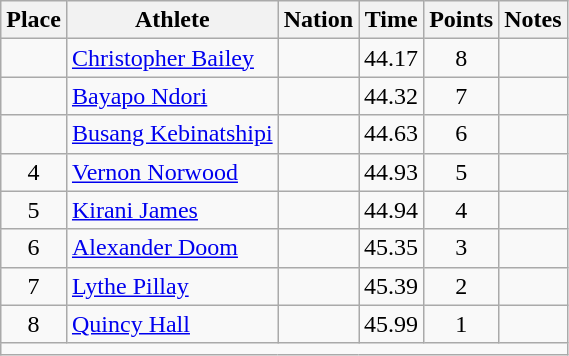<table class="wikitable mw-datatable sortable" style="text-align:center;">
<tr>
<th scope="col">Place</th>
<th scope="col">Athlete</th>
<th scope="col">Nation</th>
<th scope="col">Time</th>
<th scope="col">Points</th>
<th scope="col">Notes</th>
</tr>
<tr>
<td></td>
<td align="left"><a href='#'>Christopher Bailey</a></td>
<td align="left"></td>
<td>44.17</td>
<td>8</td>
<td></td>
</tr>
<tr>
<td></td>
<td align="left"><a href='#'>Bayapo Ndori</a></td>
<td align="left"></td>
<td>44.32</td>
<td>7</td>
<td></td>
</tr>
<tr>
<td></td>
<td align="left"><a href='#'>Busang Kebinatshipi</a></td>
<td align="left"></td>
<td>44.63</td>
<td>6</td>
<td></td>
</tr>
<tr>
<td>4</td>
<td align="left"><a href='#'>Vernon Norwood</a></td>
<td align="left"></td>
<td>44.93</td>
<td>5</td>
<td></td>
</tr>
<tr>
<td>5</td>
<td align="left"><a href='#'>Kirani James</a></td>
<td align="left"></td>
<td>44.94</td>
<td>4</td>
<td></td>
</tr>
<tr>
<td>6</td>
<td align="left"><a href='#'>Alexander Doom</a></td>
<td align="left"></td>
<td>45.35</td>
<td>3</td>
<td></td>
</tr>
<tr>
<td>7</td>
<td align="left"><a href='#'>Lythe Pillay</a></td>
<td align="left"></td>
<td>45.39</td>
<td>2</td>
<td></td>
</tr>
<tr>
<td>8</td>
<td align="left"><a href='#'>Quincy Hall</a></td>
<td align="left"></td>
<td>45.99</td>
<td>1</td>
<td></td>
</tr>
<tr class="sortbottom">
<td colspan="6"></td>
</tr>
</table>
